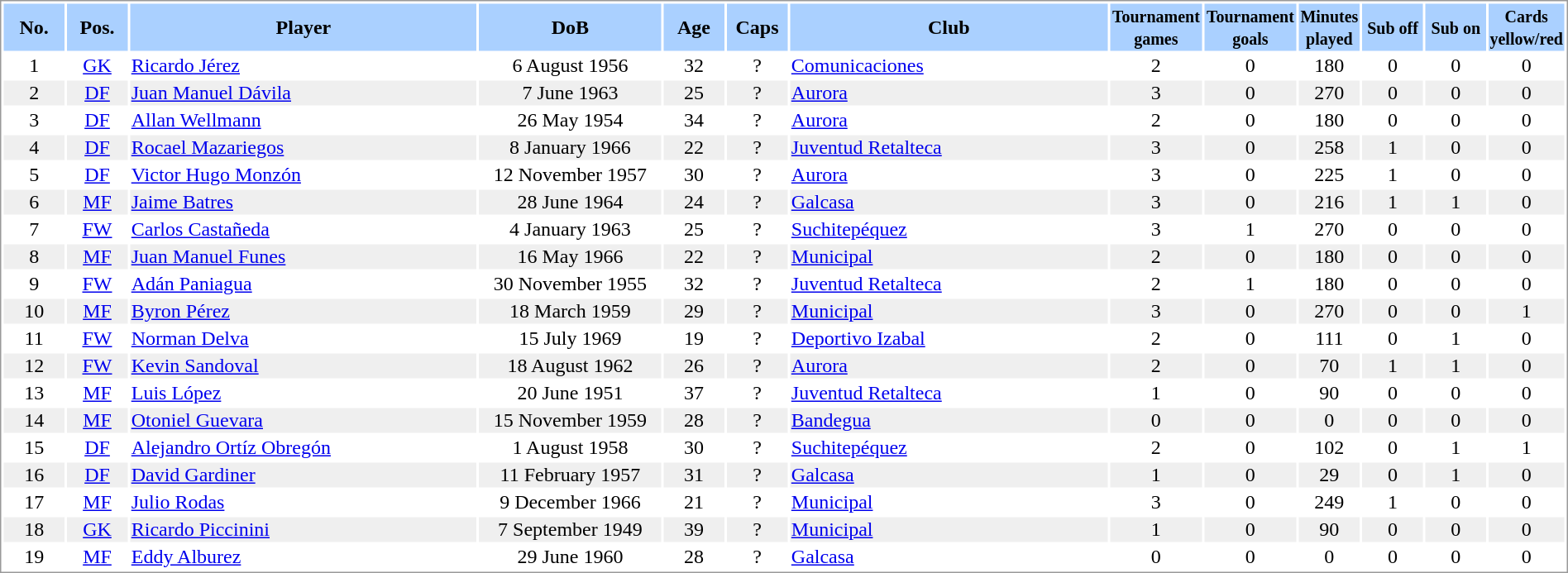<table border="0" width="100%" style="border: 1px solid #999; background-color:#FFFFFF; text-align:center">
<tr align="center" bgcolor="#AAD0FF">
<th width=4%>No.</th>
<th width=4%>Pos.</th>
<th width=23%>Player</th>
<th width=12%>DoB</th>
<th width=4%>Age</th>
<th width=4%>Caps</th>
<th width=21%>Club</th>
<th width=6%><small>Tournament<br>games</small></th>
<th width=6%><small>Tournament<br>goals</small></th>
<th width=4%><small>Minutes<br>played</small></th>
<th width=4%><small>Sub off</small></th>
<th width=4%><small>Sub on</small></th>
<th width=4%><small>Cards<br>yellow/red</small></th>
</tr>
<tr>
<td>1</td>
<td><a href='#'>GK</a></td>
<td align="left"><a href='#'>Ricardo Jérez</a></td>
<td>6 August 1956</td>
<td>32</td>
<td>?</td>
<td align="left"> <a href='#'>Comunicaciones</a></td>
<td>2</td>
<td>0</td>
<td>180</td>
<td>0</td>
<td>0</td>
<td>0</td>
</tr>
<tr bgcolor="#EFEFEF">
<td>2</td>
<td><a href='#'>DF</a></td>
<td align="left"><a href='#'>Juan Manuel Dávila</a></td>
<td>7 June 1963</td>
<td>25</td>
<td>?</td>
<td align="left"> <a href='#'>Aurora</a></td>
<td>3</td>
<td>0</td>
<td>270</td>
<td>0</td>
<td>0</td>
<td>0</td>
</tr>
<tr>
<td>3</td>
<td><a href='#'>DF</a></td>
<td align="left"><a href='#'>Allan Wellmann</a></td>
<td>26 May 1954</td>
<td>34</td>
<td>?</td>
<td align="left"> <a href='#'>Aurora</a></td>
<td>2</td>
<td>0</td>
<td>180</td>
<td>0</td>
<td>0</td>
<td>0</td>
</tr>
<tr bgcolor="#EFEFEF">
<td>4</td>
<td><a href='#'>DF</a></td>
<td align="left"><a href='#'>Rocael Mazariegos</a></td>
<td>8 January 1966</td>
<td>22</td>
<td>?</td>
<td align="left"> <a href='#'>Juventud Retalteca</a></td>
<td>3</td>
<td>0</td>
<td>258</td>
<td>1</td>
<td>0</td>
<td>0</td>
</tr>
<tr>
<td>5</td>
<td><a href='#'>DF</a></td>
<td align="left"><a href='#'>Victor Hugo Monzón</a></td>
<td>12 November 1957</td>
<td>30</td>
<td>?</td>
<td align="left"> <a href='#'>Aurora</a></td>
<td>3</td>
<td>0</td>
<td>225</td>
<td>1</td>
<td>0</td>
<td>0</td>
</tr>
<tr bgcolor="#EFEFEF">
<td>6</td>
<td><a href='#'>MF</a></td>
<td align="left"><a href='#'>Jaime Batres</a></td>
<td>28 June 1964</td>
<td>24</td>
<td>?</td>
<td align="left"> <a href='#'>Galcasa</a></td>
<td>3</td>
<td>0</td>
<td>216</td>
<td>1</td>
<td>1</td>
<td>0</td>
</tr>
<tr>
<td>7</td>
<td><a href='#'>FW</a></td>
<td align="left"><a href='#'>Carlos Castañeda</a></td>
<td>4 January 1963</td>
<td>25</td>
<td>?</td>
<td align="left"> <a href='#'>Suchitepéquez</a></td>
<td>3</td>
<td>1</td>
<td>270</td>
<td>0</td>
<td>0</td>
<td>0</td>
</tr>
<tr bgcolor="#EFEFEF">
<td>8</td>
<td><a href='#'>MF</a></td>
<td align="left"><a href='#'>Juan Manuel Funes</a></td>
<td>16 May 1966</td>
<td>22</td>
<td>?</td>
<td align="left"> <a href='#'>Municipal</a></td>
<td>2</td>
<td>0</td>
<td>180</td>
<td>0</td>
<td>0</td>
<td>0</td>
</tr>
<tr>
<td>9</td>
<td><a href='#'>FW</a></td>
<td align="left"><a href='#'>Adán Paniagua</a></td>
<td>30 November 1955</td>
<td>32</td>
<td>?</td>
<td align="left"> <a href='#'>Juventud Retalteca</a></td>
<td>2</td>
<td>1</td>
<td>180</td>
<td>0</td>
<td>0</td>
<td>0</td>
</tr>
<tr bgcolor="#EFEFEF">
<td>10</td>
<td><a href='#'>MF</a></td>
<td align="left"><a href='#'>Byron Pérez</a></td>
<td>18 March 1959</td>
<td>29</td>
<td>?</td>
<td align="left"> <a href='#'>Municipal</a></td>
<td>3</td>
<td>0</td>
<td>270</td>
<td>0</td>
<td>0</td>
<td>1</td>
</tr>
<tr>
<td>11</td>
<td><a href='#'>FW</a></td>
<td align="left"><a href='#'>Norman Delva</a></td>
<td>15 July 1969</td>
<td>19</td>
<td>?</td>
<td align="left"> <a href='#'>Deportivo Izabal</a></td>
<td>2</td>
<td>0</td>
<td>111</td>
<td>0</td>
<td>1</td>
<td>0</td>
</tr>
<tr bgcolor="#EFEFEF">
<td>12</td>
<td><a href='#'>FW</a></td>
<td align="left"><a href='#'>Kevin Sandoval</a></td>
<td>18 August 1962</td>
<td>26</td>
<td>?</td>
<td align="left"> <a href='#'>Aurora</a></td>
<td>2</td>
<td>0</td>
<td>70</td>
<td>1</td>
<td>1</td>
<td>0</td>
</tr>
<tr>
<td>13</td>
<td><a href='#'>MF</a></td>
<td align="left"><a href='#'>Luis López</a></td>
<td>20 June 1951</td>
<td>37</td>
<td>?</td>
<td align="left"> <a href='#'>Juventud Retalteca</a></td>
<td>1</td>
<td>0</td>
<td>90</td>
<td>0</td>
<td>0</td>
<td>0</td>
</tr>
<tr bgcolor="#EFEFEF">
<td>14</td>
<td><a href='#'>MF</a></td>
<td align="left"><a href='#'>Otoniel Guevara</a></td>
<td>15 November 1959</td>
<td>28</td>
<td>?</td>
<td align="left"> <a href='#'>Bandegua</a></td>
<td>0</td>
<td>0</td>
<td>0</td>
<td>0</td>
<td>0</td>
<td>0</td>
</tr>
<tr>
<td>15</td>
<td><a href='#'>DF</a></td>
<td align="left"><a href='#'>Alejandro Ortíz Obregón</a></td>
<td>1 August 1958</td>
<td>30</td>
<td>?</td>
<td align="left"> <a href='#'>Suchitepéquez</a></td>
<td>2</td>
<td>0</td>
<td>102</td>
<td>0</td>
<td>1</td>
<td>1</td>
</tr>
<tr bgcolor="#EFEFEF">
<td>16</td>
<td><a href='#'>DF</a></td>
<td align="left"><a href='#'>David Gardiner</a></td>
<td>11 February 1957</td>
<td>31</td>
<td>?</td>
<td align="left"> <a href='#'>Galcasa</a></td>
<td>1</td>
<td>0</td>
<td>29</td>
<td>0</td>
<td>1</td>
<td>0</td>
</tr>
<tr>
<td>17</td>
<td><a href='#'>MF</a></td>
<td align="left"><a href='#'>Julio Rodas</a></td>
<td>9 December 1966</td>
<td>21</td>
<td>?</td>
<td align="left"> <a href='#'>Municipal</a></td>
<td>3</td>
<td>0</td>
<td>249</td>
<td>1</td>
<td>0</td>
<td>0</td>
</tr>
<tr bgcolor="#EFEFEF">
<td>18</td>
<td><a href='#'>GK</a></td>
<td align="left"><a href='#'>Ricardo Piccinini</a></td>
<td>7 September 1949</td>
<td>39</td>
<td>?</td>
<td align="left"> <a href='#'>Municipal</a></td>
<td>1</td>
<td>0</td>
<td>90</td>
<td>0</td>
<td>0</td>
<td>0</td>
</tr>
<tr>
<td>19</td>
<td><a href='#'>MF</a></td>
<td align="left"><a href='#'>Eddy Alburez</a></td>
<td>29 June 1960</td>
<td>28</td>
<td>?</td>
<td align="left"> <a href='#'>Galcasa</a></td>
<td>0</td>
<td>0</td>
<td>0</td>
<td>0</td>
<td>0</td>
<td>0</td>
</tr>
</table>
